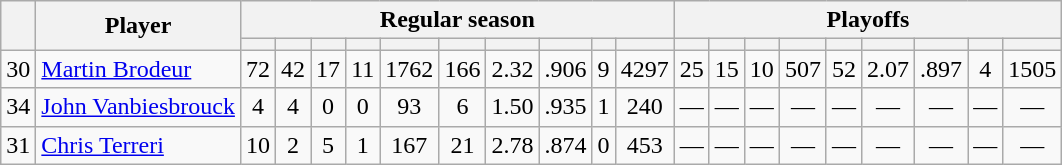<table class="wikitable plainrowheaders" style="text-align:center;">
<tr>
<th scope="col" rowspan="2"></th>
<th scope="col" rowspan="2">Player</th>
<th scope=colgroup colspan=10>Regular season</th>
<th scope=colgroup colspan=9>Playoffs</th>
</tr>
<tr>
<th scope="col"></th>
<th scope="col"></th>
<th scope="col"></th>
<th scope="col"></th>
<th scope="col"></th>
<th scope="col"></th>
<th scope="col"></th>
<th scope="col"></th>
<th scope="col"></th>
<th scope="col"></th>
<th scope="col"></th>
<th scope="col"></th>
<th scope="col"></th>
<th scope="col"></th>
<th scope="col"></th>
<th scope="col"></th>
<th scope="col"></th>
<th scope="col"></th>
<th scope="col"></th>
</tr>
<tr>
<td scope="row">30</td>
<td align="left"><a href='#'>Martin Brodeur</a></td>
<td>72</td>
<td>42</td>
<td>17</td>
<td>11</td>
<td>1762</td>
<td>166</td>
<td>2.32</td>
<td>.906</td>
<td>9</td>
<td>4297</td>
<td>25</td>
<td>15</td>
<td>10</td>
<td>507</td>
<td>52</td>
<td>2.07</td>
<td>.897</td>
<td>4</td>
<td>1505</td>
</tr>
<tr>
<td scope="row">34</td>
<td align="left"><a href='#'>John Vanbiesbrouck</a></td>
<td>4</td>
<td>4</td>
<td>0</td>
<td>0</td>
<td>93</td>
<td>6</td>
<td>1.50</td>
<td>.935</td>
<td>1</td>
<td>240</td>
<td>—</td>
<td>—</td>
<td>—</td>
<td>—</td>
<td>—</td>
<td>—</td>
<td>—</td>
<td>—</td>
<td>—</td>
</tr>
<tr>
<td scope="row">31</td>
<td align="left"><a href='#'>Chris Terreri</a></td>
<td>10</td>
<td>2</td>
<td>5</td>
<td>1</td>
<td>167</td>
<td>21</td>
<td>2.78</td>
<td>.874</td>
<td>0</td>
<td>453</td>
<td>—</td>
<td>—</td>
<td>—</td>
<td>—</td>
<td>—</td>
<td>—</td>
<td>—</td>
<td>—</td>
<td>—</td>
</tr>
</table>
